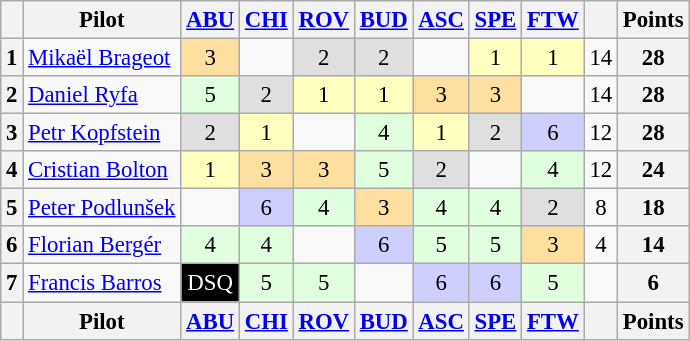<table class="wikitable" style="font-size:95%; text-align:center">
<tr>
<th></th>
<th>Pilot</th>
<th><a href='#'>ABU</a><br></th>
<th><a href='#'>CHI</a><br></th>
<th><a href='#'>ROV</a><br></th>
<th><a href='#'>BUD</a><br></th>
<th><a href='#'>ASC</a><br></th>
<th><a href='#'>SPE</a><br></th>
<th><a href='#'>FTW</a><br></th>
<th></th>
<th>Points</th>
</tr>
<tr>
<th>1</th>
<td align=left> <a href='#'>Mikaël Brageot</a></td>
<td style="background:#FFDF9F;">3</td>
<td></td>
<td style="background:#DFDFDF;">2</td>
<td style="background:#DFDFDF;">2</td>
<td></td>
<td style="background:#FFFFBF;">1</td>
<td style="background:#FFFFBF;">1</td>
<td>14</td>
<th>28</th>
</tr>
<tr>
<th>2</th>
<td align=left> <a href='#'>Daniel Ryfa</a></td>
<td style="background:#DFFFDF;">5</td>
<td style="background:#DFDFDF;">2</td>
<td style="background:#FFFFBF;">1</td>
<td style="background:#FFFFBF;">1</td>
<td style="background:#FFDF9F;">3</td>
<td style="background:#FFDF9F;">3</td>
<td></td>
<td>14</td>
<th>28</th>
</tr>
<tr>
<th>3</th>
<td align=left> <a href='#'>Petr Kopfstein</a></td>
<td style="background:#DFDFDF;">2</td>
<td style="background:#FFFFBF;">1</td>
<td></td>
<td style="background:#DFFFDF;">4</td>
<td style="background:#FFFFBF;">1</td>
<td style="background:#DFDFDF;">2</td>
<td style="background:#CFCFFF;">6</td>
<td>12</td>
<th>28</th>
</tr>
<tr>
<th>4</th>
<td align=left> <a href='#'>Cristian Bolton</a></td>
<td style="background:#FFFFBF;">1</td>
<td style="background:#FFDF9F;">3</td>
<td style="background:#FFDF9F;">3</td>
<td style="background:#DFFFDF;">5</td>
<td style="background:#DFDFDF;">2</td>
<td></td>
<td style="background:#DFFFDF;">4</td>
<td>12</td>
<th>24</th>
</tr>
<tr>
<th>5</th>
<td align=left> <a href='#'>Peter Podlunšek</a></td>
<td></td>
<td style="background:#CFCFFF;">6</td>
<td style="background:#DFFFDF;">4</td>
<td style="background:#FFDF9F;">3</td>
<td style="background:#DFFFDF;">4</td>
<td style="background:#DFFFDF;">4</td>
<td style="background:#DFDFDF;">2</td>
<td>8</td>
<th>18</th>
</tr>
<tr>
<th>6</th>
<td align=left> <a href='#'>Florian Bergér</a></td>
<td style="background:#DFFFDF;">4</td>
<td style="background:#DFFFDF;">4</td>
<td></td>
<td style="background:#CFCFFF;">6</td>
<td style="background:#DFFFDF;">5</td>
<td style="background:#DFFFDF;">5</td>
<td style="background:#FFDF9F;">3</td>
<td>4</td>
<th>14</th>
</tr>
<tr>
<th>7</th>
<td align=left> <a href='#'>Francis Barros</a></td>
<td style="background:#000000; color:white;">DSQ</td>
<td style="background:#DFFFDF;">5</td>
<td style="background:#DFFFDF;">5</td>
<td></td>
<td style="background:#CFCFFF;">6</td>
<td style="background:#CFCFFF;">6</td>
<td style="background:#DFFFDF;">5</td>
<td></td>
<th>6</th>
</tr>
<tr>
<th></th>
<th>Pilot</th>
<th><a href='#'>ABU</a><br></th>
<th><a href='#'>CHI</a><br></th>
<th><a href='#'>ROV</a><br></th>
<th><a href='#'>BUD</a><br></th>
<th><a href='#'>ASC</a><br></th>
<th><a href='#'>SPE</a><br></th>
<th><a href='#'>FTW</a><br></th>
<th></th>
<th>Points</th>
</tr>
</table>
